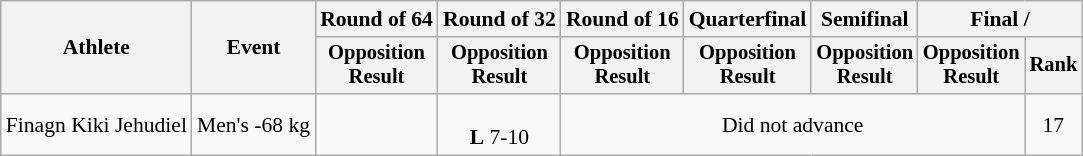<table class="wikitable" style="font-size:90%">
<tr>
<th rowspan="2">Athlete</th>
<th rowspan="2">Event</th>
<th>Round of 64</th>
<th>Round of 32</th>
<th>Round of 16</th>
<th>Quarterfinal</th>
<th>Semifinal</th>
<th colspan="2">Final / </th>
</tr>
<tr style="font-size: 95%">
<th>Opposition<br>Result</th>
<th>Opposition<br>Result</th>
<th>Opposition<br>Result</th>
<th>Opposition<br>Result</th>
<th>Opposition<br>Result</th>
<th>Opposition<br>Result</th>
<th>Rank</th>
</tr>
<tr align=center>
<td align=left>Finagn Kiki Jehudiel</td>
<td align=left>Men's -68 kg</td>
<td></td>
<td><br><strong>L</strong> 7-10</td>
<td colspan="4">Did not advance</td>
<td>17</td>
</tr>
</table>
